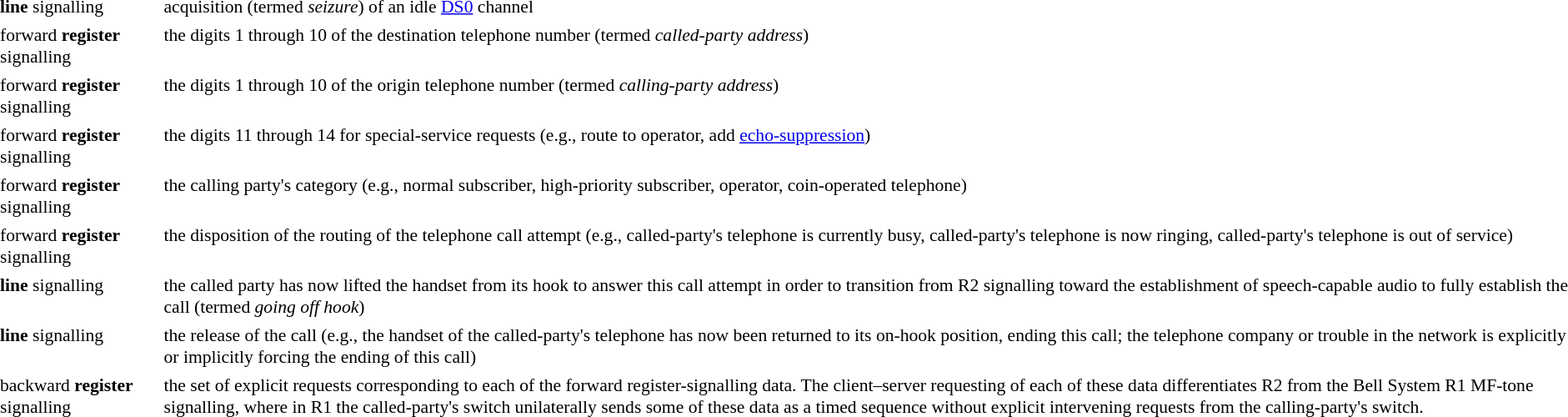<table cellpadding="2" cellspacing="2" style="font-size: 90%;">
<tr>
<td valign="top" align="left" width="125pt"><strong>line</strong> signalling</td>
<td valign="top">acquisition (termed <em>seizure</em>) of an idle <a href='#'>DS0</a> channel</td>
</tr>
<tr>
<td valign="top" align="left" width="125pt">forward <strong>register</strong> signalling</td>
<td valign="top">the digits 1 through 10 of the destination telephone number (termed <em>called-party address</em>)</td>
</tr>
<tr>
<td valign="top" align="left" width="125pt">forward <strong>register</strong> signalling</td>
<td valign="top">the digits 1 through 10 of the origin telephone number (termed <em>calling-party address</em>)</td>
</tr>
<tr>
<td valign="top" align="left" width="125pt">forward <strong>register</strong> signalling</td>
<td valign="top">the digits 11 through 14 for special-service requests (e.g., route to operator, add <a href='#'>echo-suppression</a>)</td>
</tr>
<tr>
<td valign="top" align="left" width="125pt">forward <strong>register</strong> signalling</td>
<td valign="top">the calling party's category (e.g., normal subscriber, high-priority subscriber, operator, coin-operated telephone)</td>
</tr>
<tr>
<td valign="top" align="left" width="125pt">forward <strong>register</strong> signalling</td>
<td valign="top">the disposition of the routing of the telephone call attempt (e.g., called-party's telephone is currently busy, called-party's telephone is now ringing, called-party's telephone is out of service)</td>
</tr>
<tr>
<td valign="top" align="left" width="125pt"><strong>line</strong> signalling</td>
<td valign="top">the called party has now lifted the handset from its hook to answer this call attempt in order to transition from R2 signalling toward the establishment of speech-capable audio to fully establish the call (termed <em>going off hook</em>)</td>
</tr>
<tr>
<td valign="top" align="left" width="125pt"><strong>line</strong> signalling</td>
<td valign="top">the release of the call (e.g., the handset of the called-party's telephone has now been returned to its on-hook position, ending this call; the telephone company or trouble in the network is explicitly or implicitly forcing the ending of this call)</td>
</tr>
<tr>
<td valign="top" align="left" width="125pt">backward <strong>register</strong> signalling</td>
<td valign="top">the set of explicit requests corresponding to each of the forward register-signalling data.  The client–server requesting of each of these data differentiates R2 from the Bell System R1 MF-tone signalling, where in R1 the called-party's switch unilaterally sends some of these data as a timed sequence without explicit intervening requests from the calling-party's switch.</td>
</tr>
</table>
